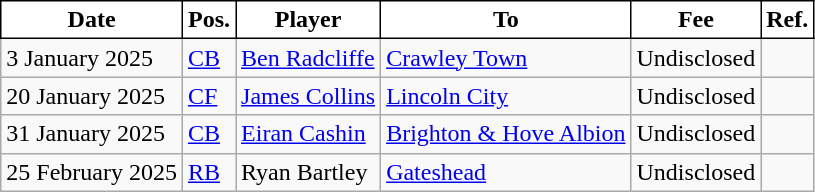<table class="wikitable plainrowheaders sortable">
<tr>
<th style="background:#ffffff;color:#000000;border:1px solid black;">Date</th>
<th style="background:#ffffff;color:#000000;border:1px solid black;">Pos.</th>
<th style="background:#ffffff;color:#000000;border:1px solid black;">Player</th>
<th style="background:#ffffff;color:#000000;border:1px solid black;">To</th>
<th style="background:#ffffff;color:#000000;border:1px solid black;">Fee</th>
<th style="background:#ffffff;color:#000000;border:1px solid black;">Ref.</th>
</tr>
<tr>
<td>3 January 2025</td>
<td><a href='#'>CB</a></td>
<td> <a href='#'>Ben Radcliffe</a></td>
<td> <a href='#'>Crawley Town</a></td>
<td>Undisclosed</td>
<td></td>
</tr>
<tr>
<td>20 January 2025</td>
<td><a href='#'>CF</a></td>
<td> <a href='#'>James Collins</a></td>
<td> <a href='#'>Lincoln City</a></td>
<td>Undisclosed</td>
<td></td>
</tr>
<tr>
<td>31 January 2025</td>
<td><a href='#'>CB</a></td>
<td> <a href='#'>Eiran Cashin</a></td>
<td> <a href='#'>Brighton & Hove Albion</a></td>
<td>Undisclosed</td>
<td></td>
</tr>
<tr>
<td>25 February 2025</td>
<td><a href='#'>RB</a></td>
<td> Ryan Bartley</td>
<td> <a href='#'>Gateshead</a></td>
<td>Undisclosed</td>
<td></td>
</tr>
</table>
